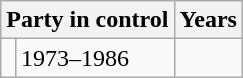<table class="wikitable">
<tr>
<th colspan=2>Party in control</th>
<th>Years</th>
</tr>
<tr>
<td></td>
<td>1973–1986</td>
</tr>
</table>
